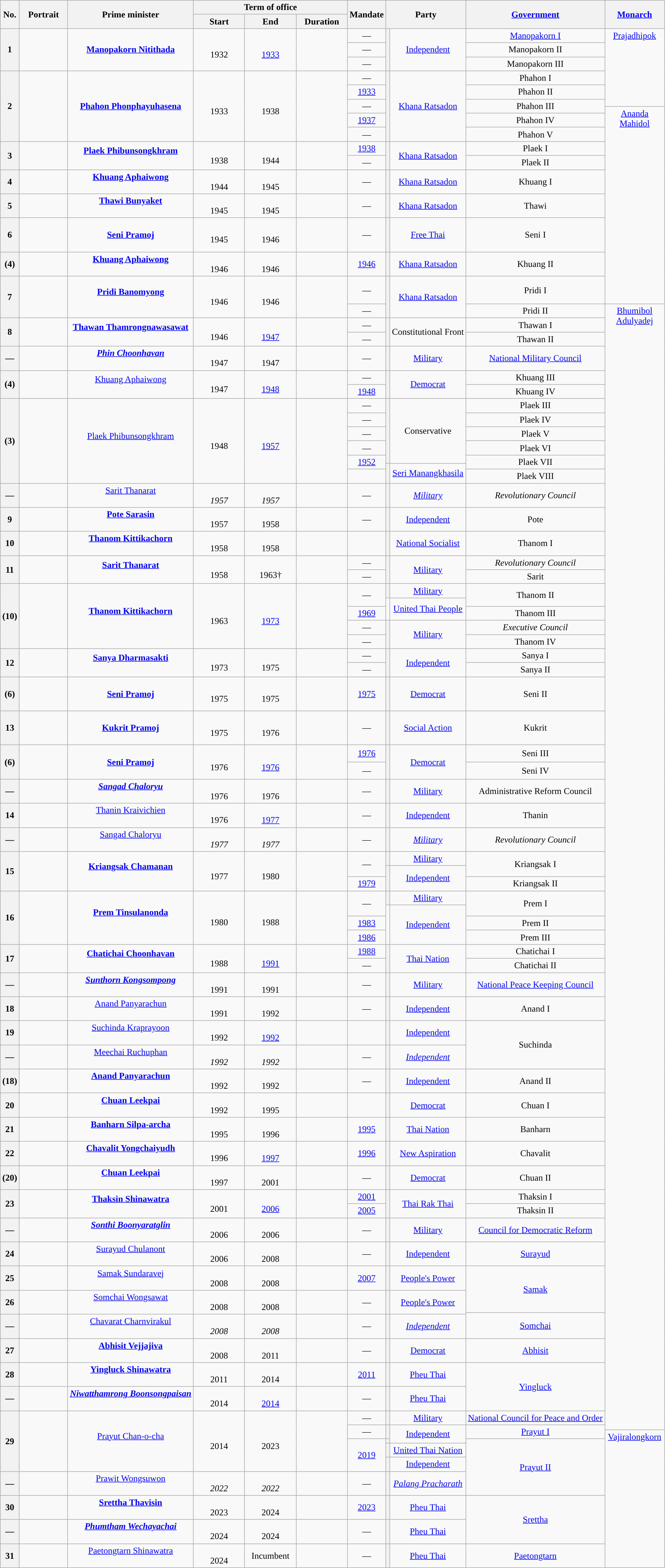<table class="wikitable" style="text-align:center; border:1px #aaf solid;">
<tr>
<th rowspan="2">No.</th>
<th rowspan="2" width="80">Portrait</th>
<th rowspan="2">Prime minister</th>
<th colspan="3">Term of office</th>
<th rowspan="2">Mandate</th>
<th rowspan="2" colspan="2">Party</th>
<th rowspan="2"><a href='#'>Government</a></th>
<th rowspan="2" width="100"><a href='#'>Monarch</a></th>
</tr>
<tr>
<th width="85">Start</th>
<th width="85">End</th>
<th width="85">Duration</th>
</tr>
<tr>
<th rowspan="3">1</th>
<td rowspan="3"></td>
<td rowspan="3"><br><strong><a href='#'>Manopakorn Nitithada</a></strong><br><br></td>
<td rowspan="3"><br>1932</td>
<td rowspan="3"><a href='#'><br>1933</a></td>
<td rowspan="3"></td>
<td>—</td>
<th rowspan="3" style="background:"></th>
<td rowspan="3"><a href='#'>Independent</a></td>
<td><a href='#'>Manopakorn I</a></td>
<td rowspan="6" style="vertical-align: top;"><a href='#'>Prajadhipok</a><br></td>
</tr>
<tr>
<td>—</td>
<td>Manopakorn II</td>
</tr>
<tr>
<td>—</td>
<td>Manopakorn III</td>
</tr>
<tr>
<th rowspan="6">2</th>
<td rowspan="6"></td>
<td rowspan="6"><br><strong><a href='#'>Phahon Phonphayuhasena</a></strong><br><br></td>
<td rowspan="6"><br>1933</td>
<td rowspan="6"><br>1938</td>
<td rowspan="6"></td>
<td>—</td>
<th rowspan="6" style="background:"></th>
<td rowspan="6"><a href='#'>Khana Ratsadon</a></td>
<td>Phahon I</td>
</tr>
<tr>
<td><a href='#'>1933</a></td>
<td>Phahon II</td>
</tr>
<tr style="height:13px;">
<td rowspan="2">—</td>
<td rowspan="2">Phahon III</td>
</tr>
<tr>
<td rowspan="10" style="vertical-align: top;"><a href='#'>Ananda Mahidol</a><br></td>
</tr>
<tr>
<td><a href='#'>1937</a></td>
<td>Phahon IV</td>
</tr>
<tr>
<td>—</td>
<td>Phahon V</td>
</tr>
<tr>
<th rowspan="2">3</th>
<td rowspan="2"></td>
<td rowspan="2"><strong><a href='#'>Plaek Phibunsongkhram</a></strong><br><br></td>
<td rowspan="2"><br>1938</td>
<td rowspan="2"><br>1944</td>
<td rowspan="2"></td>
<td><a href='#'>1938</a></td>
<th rowspan="2" style="background:"></th>
<td rowspan="2"><a href='#'>Khana Ratsadon</a></td>
<td>Plaek I</td>
</tr>
<tr>
<td>—</td>
<td>Plaek II</td>
</tr>
<tr>
<th>4</th>
<td></td>
<td><strong><a href='#'>Khuang Aphaiwong</a></strong><br><br></td>
<td><br>1944</td>
<td><br>1945</td>
<td></td>
<td>—</td>
<th style="background:"></th>
<td><a href='#'>Khana Ratsadon</a></td>
<td>Khuang I</td>
</tr>
<tr>
<th>5</th>
<td></td>
<td><strong><a href='#'>Thawi Bunyaket</a></strong><br><br></td>
<td><br>1945</td>
<td><br>1945</td>
<td></td>
<td>—</td>
<th style="background:"></th>
<td><a href='#'>Khana Ratsadon</a></td>
<td>Thawi</td>
</tr>
<tr>
<th>6</th>
<td></td>
<td><br><strong><a href='#'>Seni Pramoj</a></strong><br><br></td>
<td><br>1945</td>
<td><br>1946</td>
<td></td>
<td>—</td>
<th style="background:"></th>
<td><a href='#'>Free Thai</a></td>
<td>Seni I</td>
</tr>
<tr>
<th>(4)</th>
<td></td>
<td><strong><a href='#'>Khuang Aphaiwong</a></strong><br><br></td>
<td><br>1946</td>
<td><br>1946</td>
<td></td>
<td><a href='#'>1946</a></td>
<th style="background:"></th>
<td><a href='#'>Khana Ratsadon</a></td>
<td>Khuang II</td>
</tr>
<tr style="height:50px;">
<th rowspan="3">7</th>
<td rowspan="3"></td>
<td rowspan="3"><strong><a href='#'>Pridi Banomyong</a></strong><br><br></td>
<td rowspan="3"><br>1946</td>
<td rowspan="3"><br>1946</td>
<td rowspan="3"></td>
<td rowspan="2">—</td>
<th rowspan="3" style="background:"></th>
<td rowspan="3"><a href='#'>Khana Ratsadon</a></td>
<td rowspan="2">Pridi I</td>
</tr>
<tr>
<td rowspan="65" style="vertical-align: top;"><a href='#'>Bhumibol Adulyadej</a><br></td>
</tr>
<tr>
<td>—</td>
<td>Pridi II</td>
</tr>
<tr>
<th rowspan="2">8</th>
<td rowspan="2"></td>
<td rowspan="2"><strong><a href='#'>Thawan Thamrongnawasawat</a></strong><br><br></td>
<td rowspan="2"><br>1946</td>
<td rowspan="2"><a href='#'><br>1947</a></td>
<td rowspan="2"></td>
<td>—</td>
<th rowspan="2" style="background:"></th>
<td rowspan="2">Constitutional Front</td>
<td>Thawan I</td>
</tr>
<tr>
<td>—</td>
<td>Thawan II</td>
</tr>
<tr>
<th>—</th>
<td></td>
<td><strong><em><a href='#'>Phin Choonhavan</a><strong><br><br><em></td>
<td></em><br>1947<em></td>
<td></em><br>1947<em></td>
<td></em><em></td>
<td>—</td>
<th style="background:"></th>
<td></em><a href='#'>Military</a><em></td>
<td></em><a href='#'>National Military Council</a><em></td>
</tr>
<tr>
<th rowspan="2">(4)</th>
<td rowspan="2"></td>
<td rowspan="2"></strong><a href='#'>Khuang Aphaiwong</a><strong><br><br></td>
<td rowspan="2"><br>1947</td>
<td rowspan="2"><a href='#'><br>1948</a></td>
<td rowspan="2"></td>
<td>—</td>
<th rowspan="2" style="background:"></th>
<td rowspan="2"><a href='#'>Democrat</a></td>
<td>Khuang III</td>
</tr>
<tr>
<td><a href='#'>1948</a></td>
<td>Khuang IV</td>
</tr>
<tr>
<th rowspan="7">(3)</th>
<td rowspan="7"></td>
<td rowspan="7"></strong><a href='#'>Plaek Phibunsongkhram</a><strong><br><br></td>
<td rowspan="7"><br>1948</td>
<td rowspan="7"><a href='#'><br>1957</a></td>
<td rowspan="7"></td>
<td>—</td>
<th rowspan="5" style="background:"></th>
<td rowspan="5">Conservative<br></td>
<td>Plaek III</td>
</tr>
<tr>
<td>—</td>
<td>Plaek IV</td>
</tr>
<tr>
<td>—</td>
<td>Plaek V</td>
</tr>
<tr>
<td>—</td>
<td>Plaek VI</td>
</tr>
<tr style="height:15px;">
<td rowspan="2"><a href='#'>1952</a></td>
<td rowspan="2">Plaek VII</td>
</tr>
<tr>
<th rowspan="2" style="background:"></th>
<td rowspan="2"><a href='#'>Seri Manangkhasila</a><br></td>
</tr>
<tr>
<td><a href='#'></a></td>
<td>Plaek VIII</td>
</tr>
<tr>
<th>—</th>
<td></td>
<td></em></strong><a href='#'>Sarit Thanarat</a></strong><br><br></em></td>
<td><em><br>1957</em></td>
<td><em><br>1957</em></td>
<td><em></em></td>
<td>—</td>
<th style="background:"></th>
<td><em><a href='#'>Military</a></em></td>
<td><em>Revolutionary Council</em></td>
</tr>
<tr>
<th>9</th>
<td></td>
<td><strong><a href='#'>Pote Sarasin</a></strong><br><br></td>
<td><br>1957</td>
<td><br>1958</td>
<td></td>
<td>—</td>
<th style="background:"></th>
<td><a href='#'>Independent</a></td>
<td>Pote</td>
</tr>
<tr>
<th>10</th>
<td></td>
<td><strong><a href='#'>Thanom Kittikachorn</a></strong><br><br></td>
<td><br>1958</td>
<td><br>1958</td>
<td></td>
<td><a href='#'></a></td>
<th style="background:"></th>
<td><a href='#'>National Socialist</a></td>
<td>Thanom I</td>
</tr>
<tr>
<th rowspan="2">11</th>
<td rowspan="2"></td>
<td rowspan="2"><strong><a href='#'>Sarit Thanarat</a></strong><br><br></td>
<td rowspan="2"><br>1958</td>
<td rowspan="2"><br>1963†</td>
<td rowspan="2"></td>
<td>—</td>
<th rowspan="2" style="background:"></th>
<td rowspan="2"><a href='#'>Military</a></td>
<td><em>Revolutionary Council</em></td>
</tr>
<tr>
<td>—</td>
<td>Sarit</td>
</tr>
<tr>
<th rowspan="5">(10)</th>
<td rowspan="5"></td>
<td rowspan="5"><strong><a href='#'>Thanom Kittikachorn</a></strong><br><br></td>
<td rowspan="5"><br>1963</td>
<td rowspan="5"><a href='#'><br>1973</a></td>
<td rowspan="5"></td>
<td rowspan="2">—</td>
<th style="background:"></th>
<td><a href='#'>Military</a><br></td>
<td rowspan="2">Thanom II</td>
</tr>
<tr style="height:15px;">
<td rowspan="2" style="background:"></td>
<td rowspan="2"><a href='#'>United Thai People</a><br></td>
</tr>
<tr>
<td><a href='#'>1969</a></td>
<td>Thanom III</td>
</tr>
<tr>
<td>—</td>
<th rowspan="2" style="background:"></th>
<td rowspan="2"><a href='#'>Military</a><br></td>
<td><em>Executive Council</em></td>
</tr>
<tr>
<td>—</td>
<td>Thanom IV</td>
</tr>
<tr>
<th rowspan="2">12</th>
<td rowspan="2"></td>
<td rowspan="2"><strong><a href='#'>Sanya Dharmasakti</a></strong><br><br></td>
<td rowspan="2"><br>1973</td>
<td rowspan="2"><br>1975</td>
<td rowspan="2"></td>
<td>—</td>
<th rowspan="2" style="background:"></th>
<td rowspan="2"><a href='#'>Independent</a></td>
<td>Sanya I</td>
</tr>
<tr>
<td>—</td>
<td>Sanya II</td>
</tr>
<tr>
<th>(6)</th>
<td></td>
<td><br><strong><a href='#'>Seni Pramoj</a></strong><br><br></td>
<td><br>1975</td>
<td><br>1975</td>
<td></td>
<td><a href='#'>1975</a></td>
<th style="background:"></th>
<td><a href='#'>Democrat</a></td>
<td>Seni II</td>
</tr>
<tr>
<th>13</th>
<td></td>
<td><br><strong><a href='#'>Kukrit Pramoj</a></strong><br><br></td>
<td><br>1975</td>
<td><br>1976</td>
<td></td>
<td>—</td>
<th style="background:"></th>
<td><a href='#'>Social Action</a></td>
<td>Kukrit</td>
</tr>
<tr>
<th rowspan="2">(6)</th>
<td rowspan="2"></td>
<td rowspan="2"><br><strong><a href='#'>Seni Pramoj</a></strong><br><br></td>
<td rowspan="2"><br>1976</td>
<td rowspan="2"><a href='#'><br>1976</a></td>
<td rowspan="2"></td>
<td><a href='#'>1976</a></td>
<th rowspan="2" style="background:"></th>
<td rowspan="2"><a href='#'>Democrat</a></td>
<td>Seni III</td>
</tr>
<tr>
<td>—</td>
<td>Seni IV</td>
</tr>
<tr>
<th>—</th>
<td></td>
<td><strong><em><a href='#'>Sangad Chaloryu</a><strong><br><br><em></td>
<td></em><br>1976<em></td>
<td></em><br>1976<em></td>
<td></em><em></td>
<td>—</td>
<th style="background:"></th>
<td></em><a href='#'>Military</a><em></td>
<td></em>Administrative Reform Council<em></td>
</tr>
<tr>
<th>14</th>
<td></td>
<td></strong><a href='#'>Thanin Kraivichien</a><strong><br><br></td>
<td><br>1976</td>
<td><a href='#'><br>1977</a></td>
<td></td>
<td>—</td>
<th style="background:"></th>
<td><a href='#'>Independent</a></td>
<td>Thanin</td>
</tr>
<tr>
<th>—</th>
<td></em><em></td>
<td></em></strong><a href='#'>Sangad Chaloryu</a></strong><br><br></em></td>
<td><em><br>1977</em></td>
<td><em><br>1977</em></td>
<td><em></em></td>
<td>—</td>
<th style="background:"></th>
<td><em><a href='#'>Military</a></em></td>
<td><em>Revolutionary Council</em></td>
</tr>
<tr>
<th rowspan="3">15</th>
<td rowspan="3"></td>
<td rowspan="3"><strong><a href='#'>Kriangsak Chamanan</a></strong><br><br></td>
<td rowspan="3"><br>1977</td>
<td rowspan="3"><br>1980</td>
<td rowspan="3"></td>
<td rowspan="2">—</td>
<th style="background:"></th>
<td><a href='#'>Military</a><br></td>
<td rowspan="2">Kriangsak I</td>
</tr>
<tr style="height:20px;">
<th rowspan="2" style="background:"></th>
<td rowspan="2"><a href='#'>Independent</a><br></td>
</tr>
<tr>
<td><a href='#'>1979</a></td>
<td>Kriangsak II</td>
</tr>
<tr>
<th rowspan="4">16</th>
<td rowspan="4"></td>
<td rowspan="4"><strong><a href='#'>Prem Tinsulanonda</a></strong><br><br></td>
<td rowspan="4"><br>1980</td>
<td rowspan="4"><br>1988</td>
<td rowspan="4"></td>
<td rowspan="2">—</td>
<th style="background:"></th>
<td><a href='#'>Military</a><br></td>
<td rowspan="2">Prem I</td>
</tr>
<tr style="height:20px;">
<td rowspan="3" style="background:"></td>
<td rowspan="3"><a href='#'>Independent</a><br></td>
</tr>
<tr>
<td><a href='#'>1983</a></td>
<td>Prem II</td>
</tr>
<tr>
<td><a href='#'>1986</a></td>
<td>Prem III</td>
</tr>
<tr>
<th rowspan="2">17</th>
<td rowspan="2"></td>
<td rowspan="2"><strong><a href='#'>Chatichai Choonhavan</a></strong><br><br></td>
<td rowspan="2"><br>1988</td>
<td rowspan="2"><a href='#'><br>1991</a></td>
<td rowspan="2"></td>
<td><a href='#'>1988</a></td>
<th rowspan="2" style="background:"></th>
<td rowspan="2"><a href='#'>Thai Nation</a></td>
<td>Chatichai I</td>
</tr>
<tr>
<td>—</td>
<td>Chatichai II</td>
</tr>
<tr>
<th>—</th>
<td></td>
<td><strong><em><a href='#'>Sunthorn Kongsompong</a><strong><br><br><em></td>
<td></em><br>1991<em></td>
<td></em><br>1991<em></td>
<td></em><em></td>
<td>—</td>
<th style="background:"></th>
<td></em><a href='#'>Military</a><em></td>
<td></em><a href='#'>National Peace Keeping Council</a><em></td>
</tr>
<tr>
<th>18</th>
<td></td>
<td></strong><a href='#'>Anand Panyarachun</a><strong><br><br></td>
<td><br>1991</td>
<td><br>1992</td>
<td></td>
<td>—</td>
<th style="background:"></th>
<td><a href='#'>Independent</a></td>
<td>Anand I</td>
</tr>
<tr>
<th>19</th>
<td></td>
<td></strong><a href='#'>Suchinda Kraprayoon</a><strong><br><br></td>
<td><br>1992</td>
<td><a href='#'><br>1992</a></td>
<td></td>
<td><a href='#'></a></td>
<th style="background:"></th>
<td><a href='#'>Independent</a></td>
<td rowspan="2">Suchinda</td>
</tr>
<tr>
<th>—</th>
<td></td>
<td></em></strong><a href='#'>Meechai Ruchuphan</a></strong><br><br></em></td>
<td><em><br>1992</em></td>
<td><em><br>1992</em></td>
<td><em></em></td>
<td>—</td>
<th style="background:"></th>
<td><em><a href='#'>Independent</a></em></td>
</tr>
<tr>
<th>(18)</th>
<td></td>
<td><strong><a href='#'>Anand Panyarachun</a></strong><br><br></td>
<td><br>1992</td>
<td><br>1992</td>
<td></td>
<td>—</td>
<th style="background:"></th>
<td><a href='#'>Independent</a></td>
<td>Anand II</td>
</tr>
<tr>
<th>20</th>
<td></td>
<td><strong><a href='#'>Chuan Leekpai</a></strong><br><br></td>
<td><br>1992</td>
<td><br>1995</td>
<td></td>
<td><a href='#'></a></td>
<th style="background:"></th>
<td><a href='#'>Democrat</a></td>
<td>Chuan I</td>
</tr>
<tr>
<th>21</th>
<td></td>
<td><strong><a href='#'>Banharn Silpa-archa</a></strong><br><br></td>
<td><br>1995</td>
<td><br>1996</td>
<td></td>
<td><a href='#'>1995</a></td>
<th style="background:"></th>
<td><a href='#'>Thai Nation</a></td>
<td>Banharn</td>
</tr>
<tr>
<th>22</th>
<td></td>
<td><strong><a href='#'>Chavalit Yongchaiyudh</a></strong><br><br></td>
<td><br>1996</td>
<td><a href='#'><br>1997</a></td>
<td></td>
<td><a href='#'>1996</a></td>
<th style="background:"></th>
<td><a href='#'>New Aspiration</a></td>
<td>Chavalit</td>
</tr>
<tr>
<th>(20)</th>
<td></td>
<td><strong><a href='#'>Chuan Leekpai</a></strong><br><br></td>
<td><br>1997</td>
<td><br>2001</td>
<td></td>
<td>—</td>
<th style="background:"></th>
<td><a href='#'>Democrat</a></td>
<td>Chuan II</td>
</tr>
<tr>
<th rowspan="2">23</th>
<td rowspan="2"></td>
<td rowspan="2"><strong><a href='#'>Thaksin Shinawatra</a></strong><br><br></td>
<td rowspan="2" class="nowrap"><br>2001</td>
<td rowspan="2" class="nowrap"><a href='#'><br>2006</a></td>
<td rowspan="2"></td>
<td><a href='#'>2001</a></td>
<th rowspan="2" style="background:"></th>
<td rowspan="2"><a href='#'>Thai Rak Thai</a></td>
<td>Thaksin I</td>
</tr>
<tr>
<td><a href='#'>2005</a></td>
<td>Thaksin II</td>
</tr>
<tr>
<th>—</th>
<td></td>
<td><strong><em><a href='#'>Sonthi Boonyaratglin</a><strong><br><br><em></td>
<td class="nowrap"></em><br>2006<em></td>
<td class="nowrap"></em><br>2006<em></td>
<td></em><em></td>
<td>—</td>
<th style="background:"></th>
<td></em><a href='#'>Military</a><em></td>
<td></em><a href='#'>Council for Democratic Reform</a><em></td>
</tr>
<tr>
<th>24</th>
<td></td>
<td></strong><a href='#'>Surayud Chulanont</a><strong><br><br></td>
<td><br>2006</td>
<td><br>2008</td>
<td></td>
<td>—</td>
<th style="background:"></th>
<td><a href='#'>Independent</a></td>
<td><a href='#'>Surayud</a></td>
</tr>
<tr>
<th>25</th>
<td></td>
<td></strong><a href='#'>Samak Sundaravej</a><strong><br><br></td>
<td><br>2008</td>
<td><br>2008</td>
<td></td>
<td><a href='#'>2007</a></td>
<th style="background:"></th>
<td><a href='#'>People's Power</a></td>
<td rowspan="2"><a href='#'>Samak</a></td>
</tr>
<tr style="height:40px;">
<th rowspan="2">26</th>
<td rowspan="2"></td>
<td rowspan="2"></strong><a href='#'>Somchai Wongsawat</a><strong><br><br></td>
<td rowspan="2" class="nowrap"><br>2008</td>
<td rowspan="2" class="nowrap"><br>2008</td>
<td rowspan="2"></td>
<td rowspan="2">—</td>
<th rowspan="2" style="background:"></th>
<td rowspan="2"><a href='#'>People's Power</a></td>
</tr>
<tr>
<td rowspan="2"><a href='#'>Somchai</a></td>
</tr>
<tr>
<th>—</th>
<td></td>
<td></em></strong><a href='#'>Chavarat Charnvirakul</a></strong><br><br></em></td>
<td><em><br>2008</em></td>
<td><em><br>2008</em></td>
<td><em></em></td>
<td>—</td>
<th style="background:"></th>
<td><em><a href='#'>Independent</a></em></td>
</tr>
<tr>
<th>27</th>
<td></td>
<td><strong><a href='#'>Abhisit Vejjajiva</a></strong><br><br></td>
<td><br>2008</td>
<td><br>2011</td>
<td></td>
<td>—</td>
<th style="background:"></th>
<td><a href='#'>Democrat</a></td>
<td><a href='#'>Abhisit</a></td>
</tr>
<tr>
<th>28</th>
<td></td>
<td><strong><a href='#'>Yingluck Shinawatra</a></strong><br><br></td>
<td><br>2011</td>
<td><br>2014</td>
<td></td>
<td><a href='#'>2011</a></td>
<th style="background:"></th>
<td><a href='#'>Pheu Thai</a></td>
<td rowspan="2"><a href='#'>Yingluck</a></td>
</tr>
<tr>
<th>—</th>
<td></td>
<td><strong><em><a href='#'>Niwatthamrong Boonsongpaisan</a><strong><br><br><em></td>
<td></em><br>2014<em></td>
<td></em><a href='#'><br>2014</a><em></td>
<td></em><em></td>
<td>—</td>
<th style="background:"></th>
<td></em><a href='#'>Pheu Thai</a><em></td>
</tr>
<tr>
<th rowspan="7">29</th>
<td rowspan="7"></td>
<td rowspan="7"></strong><a href='#'>Prayut Chan-o-cha</a><strong><br><br></td>
<td rowspan="7"><br>2014</td>
<td rowspan="7"><br>2023</td>
<td rowspan="7"></td>
<td>—</td>
<th rowspan="2" style="background:"></th>
<td rowspan="2"><a href='#'>Military</a><br></td>
<td></em><a href='#'>National Council for Peace and Order</a><em></td>
</tr>
<tr>
<td rowspan="3">—</td>
<td rowspan="3"><a href='#'>Prayut I</a></td>
</tr>
<tr>
<th rowspan="2" style="background:"></th>
<td rowspan="3"><a href='#'>Independent</a><br></td>
</tr>
<tr>
<td rowspan="8" style="vertical-align: top;"><a href='#'>Vajiralongkorn</a><br></td>
</tr>
<tr>
<td rowspan="3"><a href='#'>2019</a></td>
<th style="background:"></th>
<td rowspan="4"><a href='#'>Prayut II</a></td>
</tr>
<tr>
<th style="background:"></th>
<td><a href='#'>United Thai Nation</a><br></td>
</tr>
<tr>
<th style="background:"></th>
<td><a href='#'>Independent</a><br></td>
</tr>
<tr>
<th>—</th>
<td></td>
<td></em></strong><a href='#'>Prawit Wongsuwon</a></strong><br><br></em></td>
<td><em><br>2022</em></td>
<td><em><br>2022</em></td>
<td><em></em></td>
<td>—</td>
<th style="background:"></th>
<td><em><a href='#'>Palang Pracharath</a></em></td>
</tr>
<tr>
<th>30</th>
<td></td>
<td><strong><a href='#'>Srettha Thavisin</a></strong><br><br></td>
<td><br>2023</td>
<td><br>2024</td>
<td></td>
<td><a href='#'>2023</a></td>
<th style="background:"></th>
<td><a href='#'>Pheu Thai</a></td>
<td rowspan="2"><a href='#'>Srettha</a></td>
</tr>
<tr>
<th>—</th>
<td></td>
<td><strong><em><a href='#'>Phumtham Wechayachai</a><strong><br><br><em></td>
<td></em><br>2024<em></td>
<td></em><br>2024<em></td>
<td></em><em></td>
<td>—</td>
<th style="background:"></th>
<td></em><a href='#'>Pheu Thai</a><em></td>
</tr>
<tr>
<th>31</th>
<td></td>
<td></strong><a href='#'>Paetongtarn Shinawatra</a><strong><br><br></td>
<td><br>2024</td>
<td>Incumbent</td>
<td></td>
<td>—</td>
<th style="background:"></th>
<td><a href='#'>Pheu Thai</a></td>
<td><a href='#'>Paetongtarn</a></td>
</tr>
</table>
